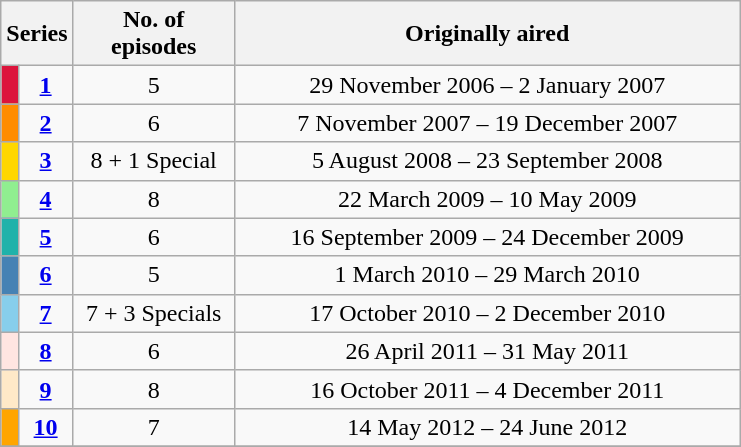<table class="wikitable" style="text-align:center;">
<tr>
<th colspan="2" style="width:10px;">Series</th>
<th style="width:100px;">No. of<br>episodes</th>
<th style="width:330px;">Originally aired</th>
</tr>
<tr>
<td bgcolor=Crimson></td>
<td><strong><a href='#'>1</a></strong></td>
<td>5</td>
<td>29 November 2006 – 2 January 2007</td>
</tr>
<tr>
<td bgcolor=DarkOrange></td>
<td><strong><a href='#'>2</a></strong></td>
<td>6</td>
<td>7 November 2007 – 19 December 2007</td>
</tr>
<tr>
<td bgcolor=Gold></td>
<td><strong><a href='#'>3</a></strong></td>
<td>8 + 1 Special</td>
<td>5 August 2008 – 23 September 2008</td>
</tr>
<tr>
<td bgcolor=LightGreen></td>
<td><strong><a href='#'>4</a></strong></td>
<td>8</td>
<td>22 March 2009 – 10 May 2009</td>
</tr>
<tr>
<td bgcolor=LightSeaGreen></td>
<td><strong><a href='#'>5</a></strong></td>
<td>6</td>
<td>16 September 2009 – 24 December 2009</td>
</tr>
<tr>
<td bgcolor=SteelBlue></td>
<td><strong><a href='#'>6</a></strong></td>
<td>5</td>
<td>1 March 2010 – 29 March 2010</td>
</tr>
<tr>
<td bgcolor=SkyBlue></td>
<td><strong><a href='#'>7</a></strong></td>
<td>7 + 3 Specials</td>
<td>17 October 2010 – 2 December 2010</td>
</tr>
<tr>
<td bgcolor=FFE5E1></td>
<td><strong><a href='#'>8</a></strong></td>
<td>6</td>
<td>26 April 2011 – 31 May 2011</td>
</tr>
<tr>
<td bgcolor=#FFE9C8></td>
<td><strong><a href='#'>9</a></strong></td>
<td>8</td>
<td>16 October 2011 – 4 December 2011</td>
</tr>
<tr>
<td bgcolor=orange></td>
<td><strong><a href='#'>10</a></strong></td>
<td>7</td>
<td>14 May 2012 – 24 June 2012</td>
</tr>
<tr>
</tr>
</table>
